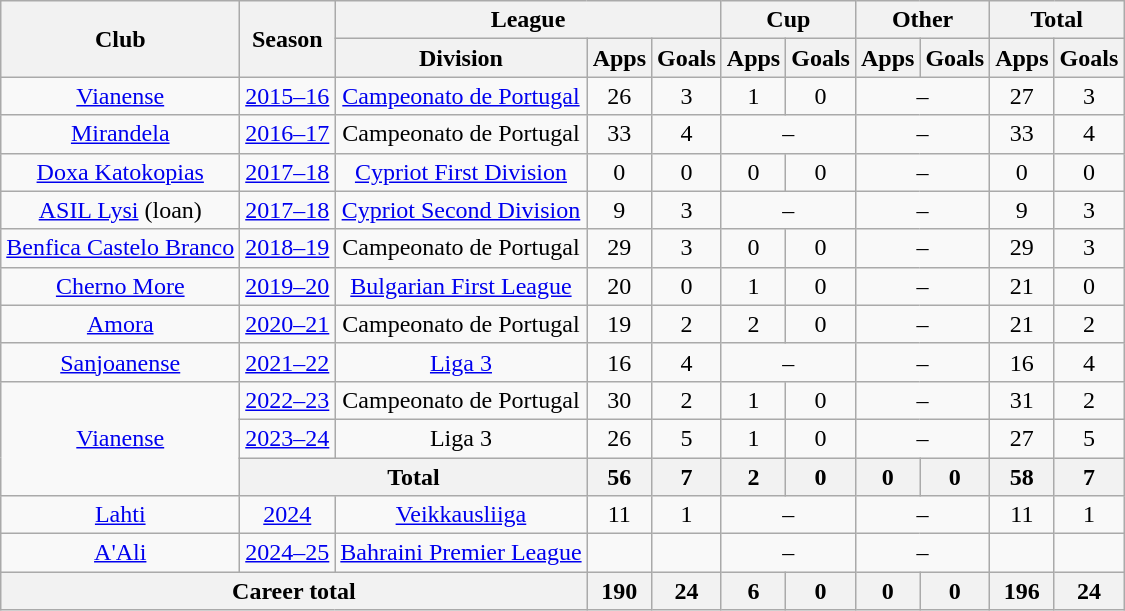<table class="wikitable" style="text-align:center">
<tr>
<th rowspan="2">Club</th>
<th rowspan="2">Season</th>
<th colspan="3">League</th>
<th colspan="2">Cup</th>
<th colspan="2">Other</th>
<th colspan="2">Total</th>
</tr>
<tr>
<th>Division</th>
<th>Apps</th>
<th>Goals</th>
<th>Apps</th>
<th>Goals</th>
<th>Apps</th>
<th>Goals</th>
<th>Apps</th>
<th>Goals</th>
</tr>
<tr>
<td><a href='#'>Vianense</a></td>
<td><a href='#'>2015–16</a></td>
<td><a href='#'>Campeonato de Portugal</a></td>
<td>26</td>
<td>3</td>
<td>1</td>
<td>0</td>
<td colspan=2>–</td>
<td>27</td>
<td>3</td>
</tr>
<tr>
<td><a href='#'>Mirandela</a></td>
<td><a href='#'>2016–17</a></td>
<td>Campeonato de Portugal</td>
<td>33</td>
<td>4</td>
<td colspan=2>–</td>
<td colspan=2>–</td>
<td>33</td>
<td>4</td>
</tr>
<tr>
<td><a href='#'>Doxa Katokopias</a></td>
<td><a href='#'>2017–18</a></td>
<td><a href='#'>Cypriot First Division</a></td>
<td>0</td>
<td>0</td>
<td>0</td>
<td>0</td>
<td colspan=2>–</td>
<td>0</td>
<td>0</td>
</tr>
<tr>
<td><a href='#'>ASIL Lysi</a> (loan)</td>
<td><a href='#'>2017–18</a></td>
<td><a href='#'>Cypriot Second Division</a></td>
<td>9</td>
<td>3</td>
<td colspan=2>–</td>
<td colspan=2>–</td>
<td>9</td>
<td>3</td>
</tr>
<tr>
<td><a href='#'>Benfica Castelo Branco</a></td>
<td><a href='#'>2018–19</a></td>
<td>Campeonato de Portugal</td>
<td>29</td>
<td>3</td>
<td>0</td>
<td>0</td>
<td colspan=2>–</td>
<td>29</td>
<td>3</td>
</tr>
<tr>
<td><a href='#'>Cherno More</a></td>
<td><a href='#'>2019–20</a></td>
<td><a href='#'>Bulgarian First League</a></td>
<td>20</td>
<td>0</td>
<td>1</td>
<td>0</td>
<td colspan=2>–</td>
<td>21</td>
<td>0</td>
</tr>
<tr>
<td><a href='#'>Amora</a></td>
<td><a href='#'>2020–21</a></td>
<td>Campeonato de Portugal</td>
<td>19</td>
<td>2</td>
<td>2</td>
<td>0</td>
<td colspan=2>–</td>
<td>21</td>
<td>2</td>
</tr>
<tr>
<td><a href='#'>Sanjoanense</a></td>
<td><a href='#'>2021–22</a></td>
<td><a href='#'>Liga 3</a></td>
<td>16</td>
<td>4</td>
<td colspan=2>–</td>
<td colspan=2>–</td>
<td>16</td>
<td>4</td>
</tr>
<tr>
<td rowspan=3><a href='#'>Vianense</a></td>
<td><a href='#'>2022–23</a></td>
<td>Campeonato de Portugal</td>
<td>30</td>
<td>2</td>
<td>1</td>
<td>0</td>
<td colspan=2>–</td>
<td>31</td>
<td>2</td>
</tr>
<tr>
<td><a href='#'>2023–24</a></td>
<td>Liga 3</td>
<td>26</td>
<td>5</td>
<td>1</td>
<td>0</td>
<td colspan=2>–</td>
<td>27</td>
<td>5</td>
</tr>
<tr>
<th colspan=2>Total</th>
<th>56</th>
<th>7</th>
<th>2</th>
<th>0</th>
<th>0</th>
<th>0</th>
<th>58</th>
<th>7</th>
</tr>
<tr>
<td><a href='#'>Lahti</a></td>
<td><a href='#'>2024</a></td>
<td><a href='#'>Veikkausliiga</a></td>
<td>11</td>
<td>1</td>
<td colspan=2>–</td>
<td colspan=2>–</td>
<td>11</td>
<td>1</td>
</tr>
<tr>
<td><a href='#'>A'Ali</a></td>
<td><a href='#'>2024–25</a></td>
<td><a href='#'>Bahraini Premier League</a></td>
<td></td>
<td></td>
<td colspan=2>–</td>
<td colspan=2>–</td>
<td></td>
<td></td>
</tr>
<tr>
<th colspan="3">Career total</th>
<th>190</th>
<th>24</th>
<th>6</th>
<th>0</th>
<th>0</th>
<th>0</th>
<th>196</th>
<th>24</th>
</tr>
</table>
